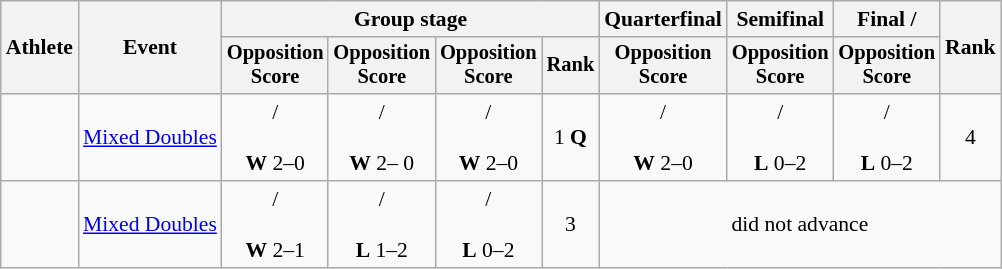<table class="wikitable" style="font-size:90%">
<tr>
<th rowspan=2>Athlete</th>
<th rowspan=2>Event</th>
<th colspan=4>Group stage</th>
<th>Quarterfinal</th>
<th>Semifinal</th>
<th>Final / </th>
<th rowspan=2>Rank</th>
</tr>
<tr style="font-size:95%">
<th>Opposition<br>Score</th>
<th>Opposition<br>Score</th>
<th>Opposition<br>Score</th>
<th>Rank</th>
<th>Opposition<br>Score</th>
<th>Opposition<br>Score</th>
<th>Opposition<br>Score</th>
</tr>
<tr align=center>
<td align=left><br></td>
<td align=left><a href='#'>Mixed Doubles</a></td>
<td>/<br><br><strong>W</strong> 2–0</td>
<td>/<br><br><strong>W</strong> 2– 0</td>
<td>/<br> <br> <strong>W</strong> 2–0</td>
<td>1 <strong>Q</strong></td>
<td>/<br><br><strong>W</strong> 2–0</td>
<td>/<br><br><strong>L</strong> 0–2</td>
<td>/<br><br><strong>L</strong> 0–2</td>
<td>4</td>
</tr>
<tr align=center>
<td align=left><br></td>
<td align=left><a href='#'>Mixed Doubles</a></td>
<td>/<br><br><strong>W</strong> 2–1</td>
<td>/<br><br><strong>L</strong> 1–2</td>
<td>/<br><br><strong>L</strong> 0–2</td>
<td>3</td>
<td colspan=4>did not advance</td>
</tr>
</table>
